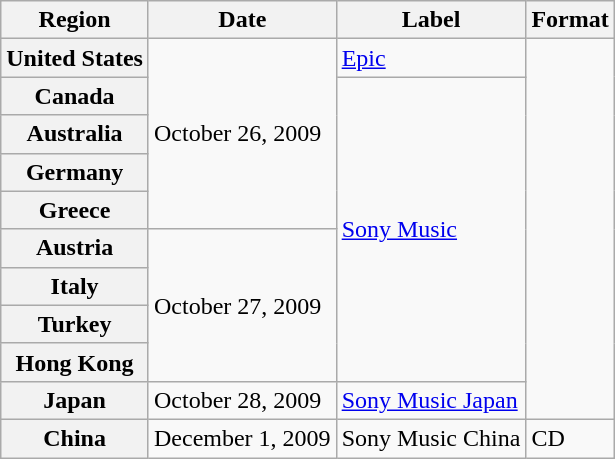<table class="wikitable plainrowheaders">
<tr>
<th scope="col">Region</th>
<th scope="col">Date</th>
<th scope="col">Label</th>
<th scope="col">Format</th>
</tr>
<tr>
<th scope="row">United States</th>
<td rowspan="5">October 26, 2009</td>
<td><a href='#'>Epic</a></td>
<td rowspan="10"></td>
</tr>
<tr>
<th scope="row">Canada</th>
<td rowspan="8"><a href='#'>Sony Music</a></td>
</tr>
<tr>
<th scope="row">Australia</th>
</tr>
<tr>
<th scope="row">Germany</th>
</tr>
<tr>
<th scope="row">Greece</th>
</tr>
<tr>
<th scope="row">Austria</th>
<td rowspan="4">October 27, 2009</td>
</tr>
<tr>
<th scope="row">Italy</th>
</tr>
<tr>
<th scope="row">Turkey</th>
</tr>
<tr>
<th scope="row">Hong Kong</th>
</tr>
<tr>
<th scope="row">Japan</th>
<td>October 28, 2009</td>
<td><a href='#'>Sony Music Japan</a></td>
</tr>
<tr>
<th scope="row">China</th>
<td>December 1, 2009</td>
<td>Sony Music China</td>
<td>CD</td>
</tr>
</table>
